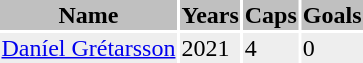<table class="toccolours">
<tr>
<th bgcolor=silver>Name</th>
<th bgcolor=silver>Years</th>
<th bgcolor=silver>Caps</th>
<th bgcolor=silver>Goals</th>
</tr>
<tr bgcolor=#eeeeee>
<td><a href='#'>Daníel Grétarsson</a></td>
<td>2021</td>
<td>4</td>
<td>0</td>
</tr>
</table>
